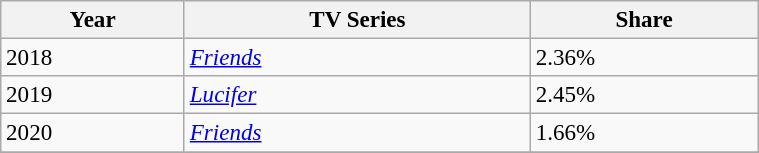<table class="wikitable" width="40%" style="font-size:96%;">
<tr>
<th>Year</th>
<th>TV Series</th>
<th>Share</th>
</tr>
<tr>
<td>2018</td>
<td><em><a href='#'>Friends</a></em></td>
<td>2.36%</td>
</tr>
<tr>
<td>2019</td>
<td><em><a href='#'>Lucifer</a></em></td>
<td>2.45%</td>
</tr>
<tr>
<td>2020</td>
<td><em><a href='#'>Friends</a></em></td>
<td>1.66%</td>
</tr>
<tr>
</tr>
</table>
